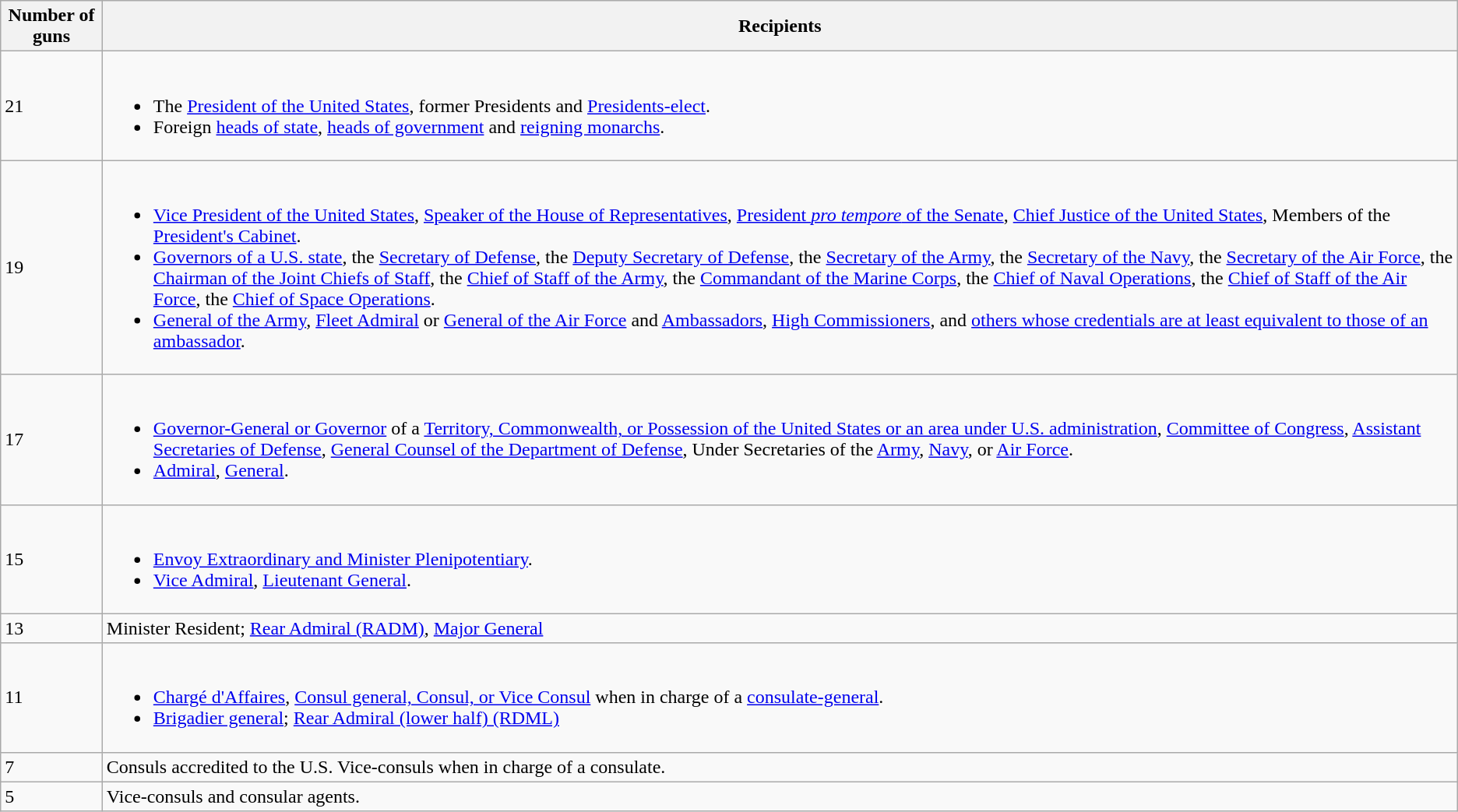<table class="wikitable">
<tr>
<th>Number of guns</th>
<th>Recipients</th>
</tr>
<tr>
<td>21</td>
<td><br><ul><li>The <a href='#'>President of the United States</a>, former Presidents and <a href='#'>Presidents-elect</a>.</li><li>Foreign <a href='#'>heads of state</a>, <a href='#'>heads of government</a> and <a href='#'>reigning monarchs</a>.</li></ul></td>
</tr>
<tr>
<td>19</td>
<td><br><ul><li><a href='#'>Vice President of the United States</a>, <a href='#'>Speaker of the House of Representatives</a>, <a href='#'>President <em>pro tempore</em> of the Senate</a>, <a href='#'>Chief Justice of the United States</a>, Members of the <a href='#'>President's Cabinet</a>.</li><li><a href='#'>Governors of a U.S. state</a>, the <a href='#'>Secretary of Defense</a>, the <a href='#'>Deputy Secretary of Defense</a>, the <a href='#'>Secretary of the Army</a>, the <a href='#'>Secretary of the Navy</a>, the <a href='#'>Secretary of the Air Force</a>, the <a href='#'>Chairman of the Joint Chiefs of Staff</a>, the <a href='#'>Chief of Staff of the Army</a>, the <a href='#'>Commandant of the Marine Corps</a>, the <a href='#'>Chief of Naval Operations</a>, the <a href='#'>Chief of Staff of the Air Force</a>, the <a href='#'>Chief of Space Operations</a>.</li><li><a href='#'>General of the Army</a>, <a href='#'>Fleet Admiral</a> or <a href='#'>General of the Air Force</a> and <a href='#'>Ambassadors</a>, <a href='#'>High Commissioners</a>, and <a href='#'>others whose credentials are at least equivalent to those of an ambassador</a>.</li></ul></td>
</tr>
<tr>
<td>17</td>
<td><br><ul><li><a href='#'>Governor-General or Governor</a> of a <a href='#'>Territory, Commonwealth, or Possession of the United States or an area under U.S. administration</a>, <a href='#'>Committee of Congress</a>, <a href='#'>Assistant Secretaries of Defense</a>, <a href='#'>General Counsel of the Department of Defense</a>, Under Secretaries of the <a href='#'>Army</a>, <a href='#'>Navy</a>, or <a href='#'>Air Force</a>.</li><li><a href='#'>Admiral</a>, <a href='#'>General</a>.</li></ul></td>
</tr>
<tr>
<td>15</td>
<td><br><ul><li><a href='#'>Envoy Extraordinary and Minister Plenipotentiary</a>.</li><li><a href='#'>Vice Admiral</a>, <a href='#'>Lieutenant General</a>.</li></ul></td>
</tr>
<tr>
<td>13</td>
<td>Minister Resident; <a href='#'>Rear Admiral (RADM)</a>, <a href='#'>Major General</a></td>
</tr>
<tr>
<td>11</td>
<td><br><ul><li><a href='#'>Chargé d'Affaires</a>, <a href='#'>Consul general, Consul, or Vice Consul</a> when in charge of a <a href='#'>consulate-general</a>.</li><li><a href='#'>Brigadier general</a>; <a href='#'>Rear Admiral (lower half) (RDML)</a></li></ul></td>
</tr>
<tr>
<td>7</td>
<td>Consuls accredited to the U.S. Vice-consuls when in charge of a consulate.</td>
</tr>
<tr>
<td>5</td>
<td>Vice-consuls and consular agents.</td>
</tr>
</table>
